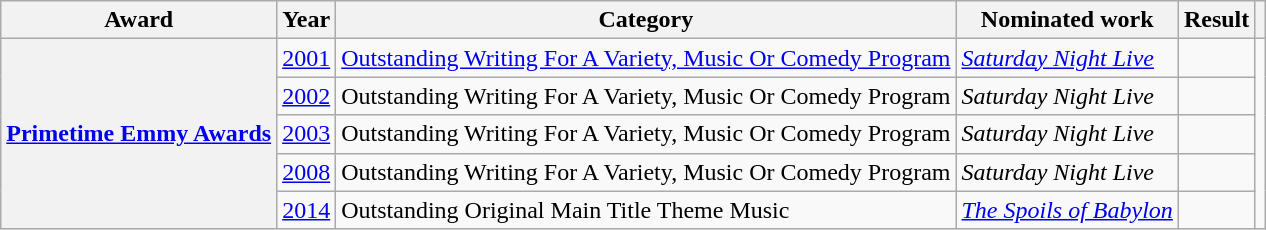<table class="wikitable plainrowheaders sortable">
<tr>
<th scope="col">Award</th>
<th scope="col">Year</th>
<th scope="col">Category</th>
<th scope="col">Nominated work</th>
<th scope="col">Result</th>
<th scope="col" class="unsortable"></th>
</tr>
<tr>
<th scope="rowgroup" rowspan="5"><a href='#'>Primetime Emmy Awards</a></th>
<td><a href='#'>2001</a></td>
<td><a href='#'>Outstanding Writing For A Variety, Music Or Comedy Program</a></td>
<td><em><a href='#'>Saturday Night Live</a></em></td>
<td></td>
<td rowspan="5" style="text-align:center;"></td>
</tr>
<tr>
<td><a href='#'>2002</a></td>
<td>Outstanding Writing For A Variety, Music Or Comedy Program</td>
<td><em>Saturday Night Live</em></td>
<td></td>
</tr>
<tr>
<td><a href='#'>2003</a></td>
<td>Outstanding Writing For A Variety, Music Or Comedy Program</td>
<td><em>Saturday Night Live</em></td>
<td></td>
</tr>
<tr>
<td><a href='#'>2008</a></td>
<td>Outstanding Writing For A Variety, Music Or Comedy Program</td>
<td><em>Saturday Night Live</em></td>
<td></td>
</tr>
<tr>
<td><a href='#'>2014</a></td>
<td>Outstanding Original Main Title Theme Music</td>
<td><em><a href='#'>The Spoils of Babylon</a></em></td>
<td></td>
</tr>
</table>
